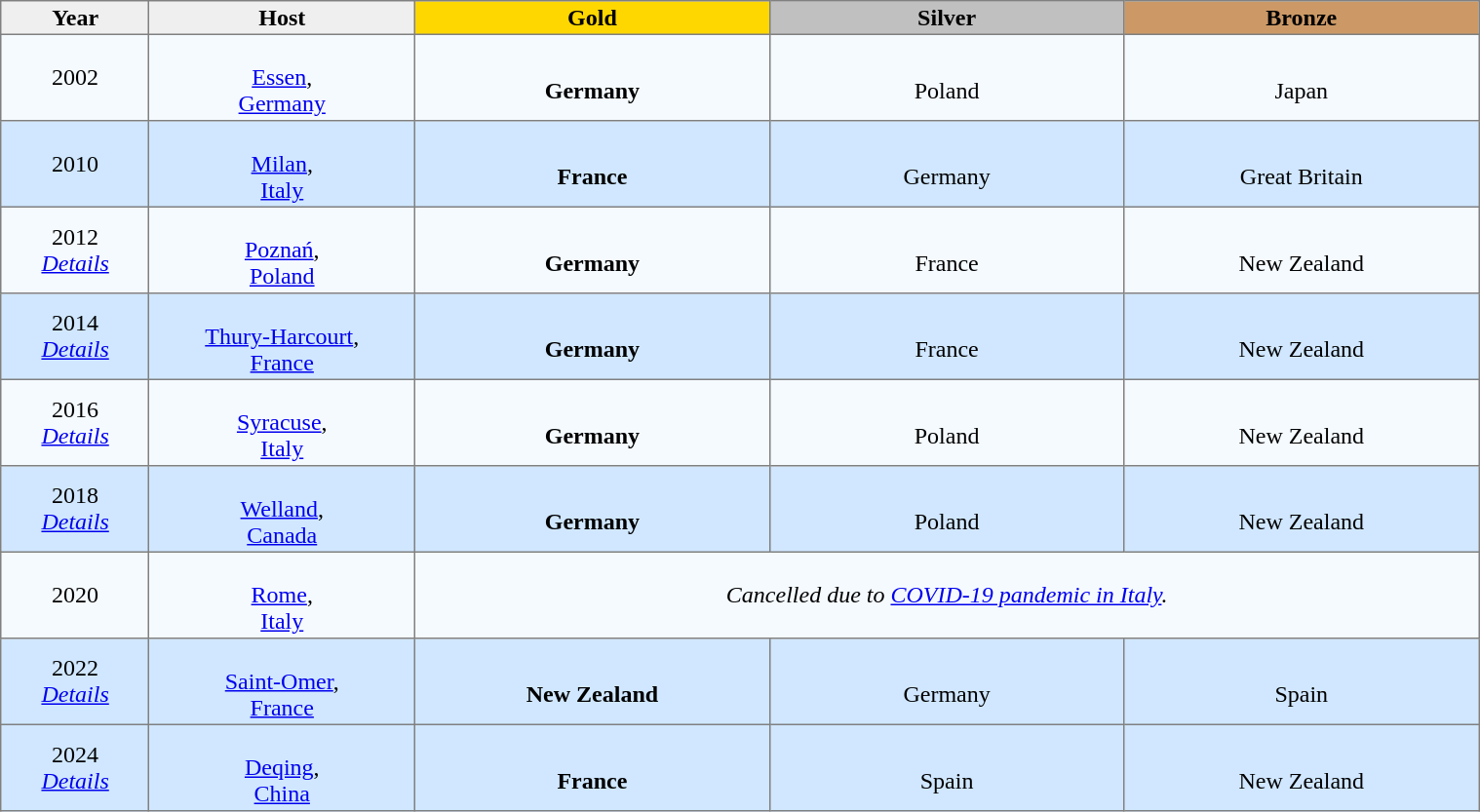<table class="toccolours" border="1" cellpadding="2" style="border-collapse: collapse; text-align: center; width: 80%; margin: 0 auto;">
<tr style="background: #efefef;">
<th width=10%>Year</th>
<th width=18%>Host</th>
<th style="width:24%; background:gold;">Gold</th>
<th style="width:24%; background:silver;">Silver</th>
<th style="width:24%; background:#c96;">Bronze</th>
</tr>
<tr style="background:#f5faff;">
<td>2002</td>
<td><br><a href='#'>Essen</a>,<br><a href='#'>Germany</a></td>
<td><br><strong>Germany</strong></td>
<td><br>Poland<br></td>
<td><br>Japan</td>
</tr>
<tr style="background:#d0e7ff;">
<td>2010</td>
<td><br><a href='#'>Milan</a>,<br><a href='#'>Italy</a></td>
<td><br><strong>France</strong></td>
<td><br>Germany</td>
<td><br>Great Britain</td>
</tr>
<tr style="background:#f5faff;">
<td>2012 <br> <em><a href='#'>Details</a></em></td>
<td><br><a href='#'>Poznań</a>,<br><a href='#'>Poland</a></td>
<td><br><strong>Germany</strong></td>
<td><br>France</td>
<td><br>New Zealand</td>
</tr>
<tr style="background:#d0e7ff;">
<td>2014  <br> <em><a href='#'>Details</a></em></td>
<td><br><a href='#'>Thury-Harcourt</a>,<br><a href='#'>France</a></td>
<td><br><strong>Germany</strong></td>
<td><br>France</td>
<td><br>New Zealand</td>
</tr>
<tr style="background:#f5faff;">
<td>2016 <br> <em><a href='#'>Details</a></em></td>
<td><br><a href='#'>Syracuse</a>,<br><a href='#'>Italy</a></td>
<td><br><strong>Germany</strong></td>
<td><br>Poland<br></td>
<td><br>New Zealand</td>
</tr>
<tr style="background:#d0e7ff;">
<td>2018 <br> <em><a href='#'>Details</a></em></td>
<td><br><a href='#'>Welland</a>,<br><a href='#'>Canada</a></td>
<td><br><strong>Germany</strong></td>
<td><br>Poland<br></td>
<td><br>New Zealand</td>
</tr>
<tr style="background:#f5faff;">
<td>2020</td>
<td><br><a href='#'>Rome</a>,<br><a href='#'>Italy</a></td>
<td colspan=4 align="center"><em>Cancelled due to <a href='#'>COVID-19 pandemic in Italy</a>.</em></td>
</tr>
<tr style="background:#d0e7ff;">
<td>2022 <br> <em><a href='#'>Details</a></em></td>
<td><br><a href='#'>Saint-Omer</a>,<br><a href='#'>France</a></td>
<td><br><strong>New Zealand</strong></td>
<td><br>Germany</td>
<td><br>Spain</td>
</tr>
<tr style="background:#d0e7ff;">
<td>2024 <br> <em><a href='#'>Details</a></em></td>
<td><br><a href='#'>Deqing</a>,<br><a href='#'>China</a></td>
<td><br><strong>France</strong></td>
<td><br>Spain</td>
<td><br>New Zealand</td>
</tr>
</table>
